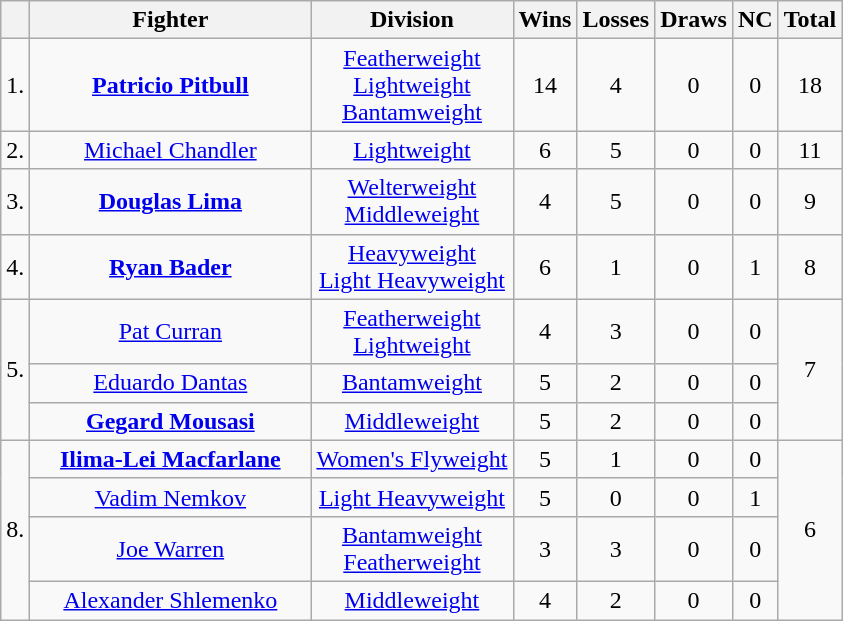<table class=wikitable>
<tr>
<th></th>
<th width=180>Fighter</th>
<th>Division</th>
<th>Wins</th>
<th>Losses</th>
<th>Draws</th>
<th>NC</th>
<th>Total</th>
</tr>
<tr>
<td rowspan=1>1.</td>
<td style="text-align:center;"> <strong><a href='#'>Patricio Pitbull</a></strong></td>
<td style="text-align:center;"><a href='#'>Featherweight</a><br><a href='#'>Lightweight</a><br><a href='#'>Bantamweight</a></td>
<td style="text-align:center;">14</td>
<td style="text-align:center;">4</td>
<td style="text-align:center;">0</td>
<td style="text-align:center;">0</td>
<td rowspan=1 style="text-align:center;">18</td>
</tr>
<tr>
<td rowspan=1>2.</td>
<td style="text-align:center;"> <a href='#'>Michael Chandler</a></td>
<td style="text-align:center;"><a href='#'>Lightweight</a></td>
<td style="text-align:center;">6</td>
<td style="text-align:center;">5</td>
<td style="text-align:center;">0</td>
<td style="text-align:center;">0</td>
<td rowspan=1 style="text-align:center;">11</td>
</tr>
<tr>
<td rowspan=1>3.</td>
<td style="text-align:center;"> <strong><a href='#'>Douglas Lima</a></strong></td>
<td style="text-align:center;"><a href='#'>Welterweight</a><br><a href='#'>Middleweight</a></td>
<td style="text-align:center;">4</td>
<td style="text-align:center;">5</td>
<td style="text-align:center;">0</td>
<td style="text-align:center;">0</td>
<td rowspan=1 style="text-align:center;">9</td>
</tr>
<tr>
<td rowspan=1>4.</td>
<td style="text-align:center;"><strong> <a href='#'>Ryan Bader</a></strong></td>
<td style="text-align:center;"><a href='#'>Heavyweight</a><br><a href='#'>Light Heavyweight</a></td>
<td style="text-align:center;">6</td>
<td style="text-align:center;">1</td>
<td style="text-align:center;">0</td>
<td style="text-align:center;">1</td>
<td rowspan=1 style="text-align:center;">8</td>
</tr>
<tr>
<td rowspan=3>5.</td>
<td style="text-align:center;"> <a href='#'>Pat Curran</a></td>
<td style="text-align:center;"><a href='#'>Featherweight</a><br><a href='#'>Lightweight</a></td>
<td style="text-align:center;">4</td>
<td style="text-align:center;">3</td>
<td style="text-align:center;">0</td>
<td style="text-align:center;">0</td>
<td rowspan=3 style="text-align:center;">7</td>
</tr>
<tr>
<td style="text-align:center;"> <a href='#'>Eduardo Dantas</a></td>
<td style="text-align:center;"><a href='#'>Bantamweight</a></td>
<td style="text-align:center;">5</td>
<td style="text-align:center;">2</td>
<td style="text-align:center;">0</td>
<td style="text-align:center;">0</td>
</tr>
<tr>
<td style="text-align:center;"> <strong><a href='#'>Gegard Mousasi</a></strong></td>
<td style="text-align:center;"><a href='#'>Middleweight</a></td>
<td style="text-align:center;">5</td>
<td style="text-align:center;">2</td>
<td style="text-align:center;">0</td>
<td style="text-align:center;">0</td>
</tr>
<tr>
<td rowspan=4>8.</td>
<td style="text-align:center;"> <strong><a href='#'>Ilima-Lei Macfarlane</a></strong></td>
<td style="text-align:center;"><a href='#'>Women's Flyweight</a></td>
<td style="text-align:center;">5</td>
<td style="text-align:center;">1</td>
<td style="text-align:center;">0</td>
<td style="text-align:center;">0</td>
<td rowspan=4 style="text-align:center;">6</td>
</tr>
<tr>
<td style="text-align:center;"> <a href='#'>Vadim Nemkov</a></td>
<td style="text-align:center;"><a href='#'>Light Heavyweight</a></td>
<td style="text-align:center;">5</td>
<td style="text-align:center;">0</td>
<td style="text-align:center;">0</td>
<td style="text-align:center;">1</td>
</tr>
<tr>
<td style="text-align:center;"> <a href='#'> Joe Warren</a></td>
<td style="text-align:center;"><a href='#'>Bantamweight</a><br><a href='#'>Featherweight</a></td>
<td style="text-align:center;">3</td>
<td style="text-align:center;">3</td>
<td style="text-align:center;">0</td>
<td style="text-align:center;">0</td>
</tr>
<tr>
<td style="text-align:center;"> <a href='#'>Alexander Shlemenko</a></td>
<td style="text-align:center;"><a href='#'>Middleweight</a></td>
<td style="text-align:center;">4</td>
<td style="text-align:center;">2</td>
<td style="text-align:center;">0</td>
<td style="text-align:center;">0<br></td>
</tr>
</table>
